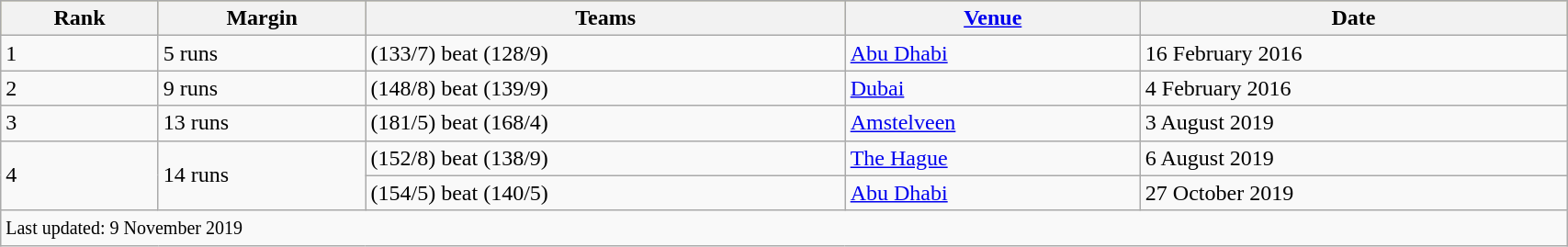<table class="wikitable" style="width:90%;">
<tr style="background:#bdb76b;">
<th>Rank</th>
<th>Margin</th>
<th>Teams</th>
<th><a href='#'>Venue</a></th>
<th>Date</th>
</tr>
<tr>
<td>1</td>
<td>5 runs</td>
<td> (133/7) beat  (128/9)</td>
<td><a href='#'>Abu Dhabi</a></td>
<td>16 February 2016</td>
</tr>
<tr>
<td>2</td>
<td>9 runs</td>
<td> (148/8) beat  (139/9)</td>
<td><a href='#'>Dubai</a></td>
<td>4 February 2016</td>
</tr>
<tr>
<td>3</td>
<td>13 runs</td>
<td> (181/5) beat  (168/4)</td>
<td><a href='#'>Amstelveen</a></td>
<td>3 August 2019</td>
</tr>
<tr>
<td rowspan=2>4</td>
<td rowspan=2>14 runs</td>
<td> (152/8) beat  (138/9)</td>
<td><a href='#'>The Hague</a></td>
<td>6 August 2019</td>
</tr>
<tr>
<td> (154/5) beat  (140/5)</td>
<td><a href='#'>Abu Dhabi</a></td>
<td>27 October 2019</td>
</tr>
<tr>
<td colspan=5><small>Last updated: 9 November 2019</small></td>
</tr>
</table>
